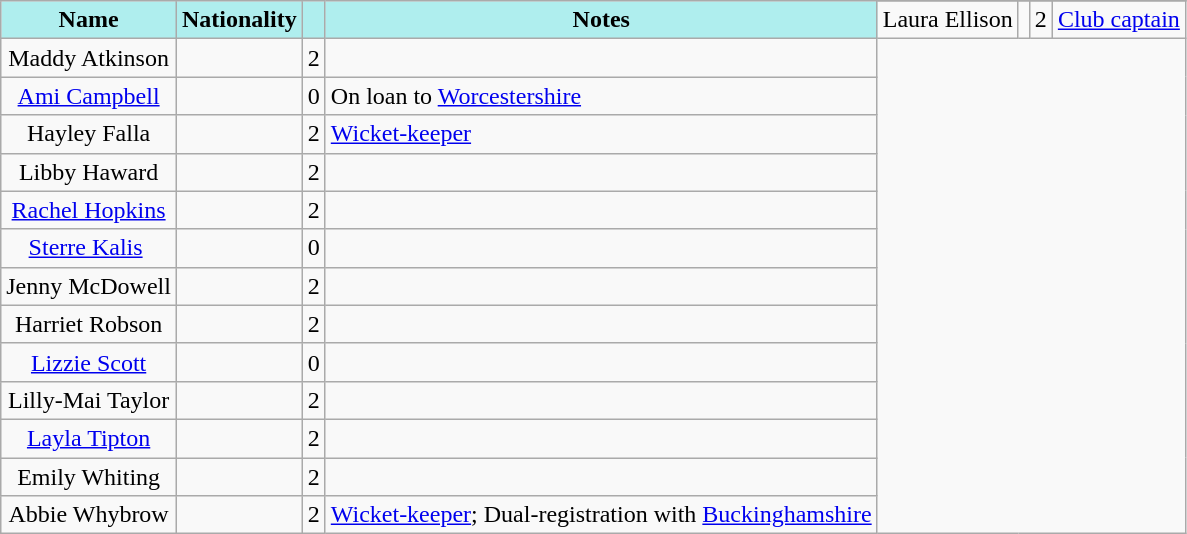<table class="wikitable sortable">
<tr>
<th style="background:#AFEEEE; color:black" scope="col" rowspan="2">Name</th>
<th style="background:#AFEEEE; color:black" scope="col" rowspan="2">Nationality</th>
<th style="background:#AFEEEE; color:black" scope="col" rowspan="2"></th>
<th style="background:#AFEEEE; color:black" scope="col" rowspan="2">Notes</th>
</tr>
<tr>
<td style="text-align:center">Laura Ellison</td>
<td></td>
<td>2</td>
<td><a href='#'>Club captain</a></td>
</tr>
<tr>
<td style="text-align:center">Maddy Atkinson</td>
<td></td>
<td>2</td>
<td></td>
</tr>
<tr>
<td style="text-align:center"><a href='#'>Ami Campbell</a></td>
<td></td>
<td>0</td>
<td>On loan to <a href='#'>Worcestershire</a></td>
</tr>
<tr>
<td style="text-align:center">Hayley Falla</td>
<td></td>
<td>2</td>
<td><a href='#'>Wicket-keeper</a></td>
</tr>
<tr>
<td style="text-align:center">Libby Haward</td>
<td></td>
<td>2</td>
<td></td>
</tr>
<tr>
<td style="text-align:center"><a href='#'>Rachel Hopkins</a></td>
<td></td>
<td>2</td>
<td></td>
</tr>
<tr>
<td style="text-align:center"><a href='#'>Sterre Kalis</a> </td>
<td></td>
<td>0</td>
<td></td>
</tr>
<tr>
<td style="text-align:center">Jenny McDowell</td>
<td></td>
<td>2</td>
<td></td>
</tr>
<tr>
<td style="text-align:center">Harriet Robson</td>
<td></td>
<td>2</td>
<td></td>
</tr>
<tr>
<td style="text-align:center"><a href='#'>Lizzie Scott</a></td>
<td></td>
<td>0</td>
<td></td>
</tr>
<tr>
<td style="text-align:center">Lilly-Mai Taylor</td>
<td></td>
<td>2</td>
<td></td>
</tr>
<tr>
<td style="text-align:center"><a href='#'>Layla Tipton</a></td>
<td></td>
<td>2</td>
<td></td>
</tr>
<tr>
<td style="text-align:center">Emily Whiting</td>
<td></td>
<td>2</td>
<td></td>
</tr>
<tr>
<td style="text-align:center">Abbie Whybrow</td>
<td></td>
<td>2</td>
<td><a href='#'>Wicket-keeper</a>; Dual-registration with <a href='#'>Buckinghamshire</a></td>
</tr>
</table>
